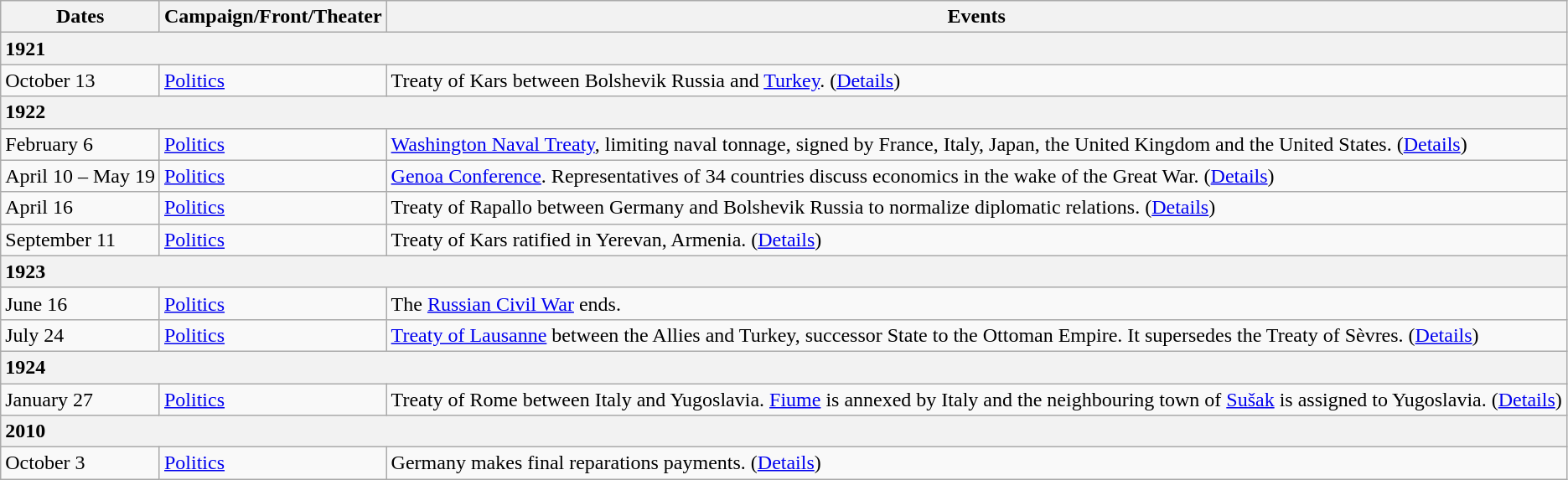<table class="wikitable">
<tr>
<th>Dates</th>
<th>Campaign/Front/Theater</th>
<th>Events</th>
</tr>
<tr>
<th colspan="3" style="text-align:left;">1921</th>
</tr>
<tr>
<td>October 13</td>
<td><a href='#'>Politics</a></td>
<td>Treaty of Kars between Bolshevik Russia and <a href='#'>Turkey</a>. (<a href='#'>Details</a>)</td>
</tr>
<tr>
<th colspan="3" style="text-align:left;">1922</th>
</tr>
<tr>
<td>February 6</td>
<td><a href='#'>Politics</a></td>
<td><a href='#'>Washington Naval Treaty</a>, limiting naval tonnage, signed by France, Italy, Japan, the United Kingdom and the United States. (<a href='#'>Details</a>)</td>
</tr>
<tr>
<td>April 10 – May 19</td>
<td><a href='#'>Politics</a></td>
<td><a href='#'>Genoa Conference</a>. Representatives of 34 countries discuss economics in the wake of the Great War. (<a href='#'>Details</a>)</td>
</tr>
<tr>
<td>April 16</td>
<td><a href='#'>Politics</a></td>
<td>Treaty of Rapallo between Germany and Bolshevik Russia to normalize diplomatic relations. (<a href='#'>Details</a>)</td>
</tr>
<tr>
<td>September 11</td>
<td><a href='#'>Politics</a></td>
<td>Treaty of Kars ratified in Yerevan, Armenia. (<a href='#'>Details</a>)</td>
</tr>
<tr>
<th colspan="3" style="text-align:left;">1923</th>
</tr>
<tr>
<td>June 16</td>
<td><a href='#'>Politics</a></td>
<td>The <a href='#'>Russian Civil War</a> ends.</td>
</tr>
<tr>
<td>July 24</td>
<td><a href='#'>Politics</a></td>
<td><a href='#'>Treaty of Lausanne</a> between the Allies and Turkey, successor State to the Ottoman Empire. It supersedes the Treaty of Sèvres. (<a href='#'>Details</a>)</td>
</tr>
<tr>
<th colspan="3" style="text-align:left;">1924</th>
</tr>
<tr>
<td>January 27</td>
<td><a href='#'>Politics</a></td>
<td>Treaty of Rome between Italy and Yugoslavia. <a href='#'>Fiume</a> is annexed by Italy and the neighbouring town of <a href='#'>Sušak</a> is assigned to Yugoslavia. (<a href='#'>Details</a>)</td>
</tr>
<tr>
<th colspan="3" style="text-align:left;">2010</th>
</tr>
<tr>
<td>October 3</td>
<td><a href='#'>Politics</a></td>
<td>Germany makes final reparations payments. (<a href='#'>Details</a>)</td>
</tr>
</table>
